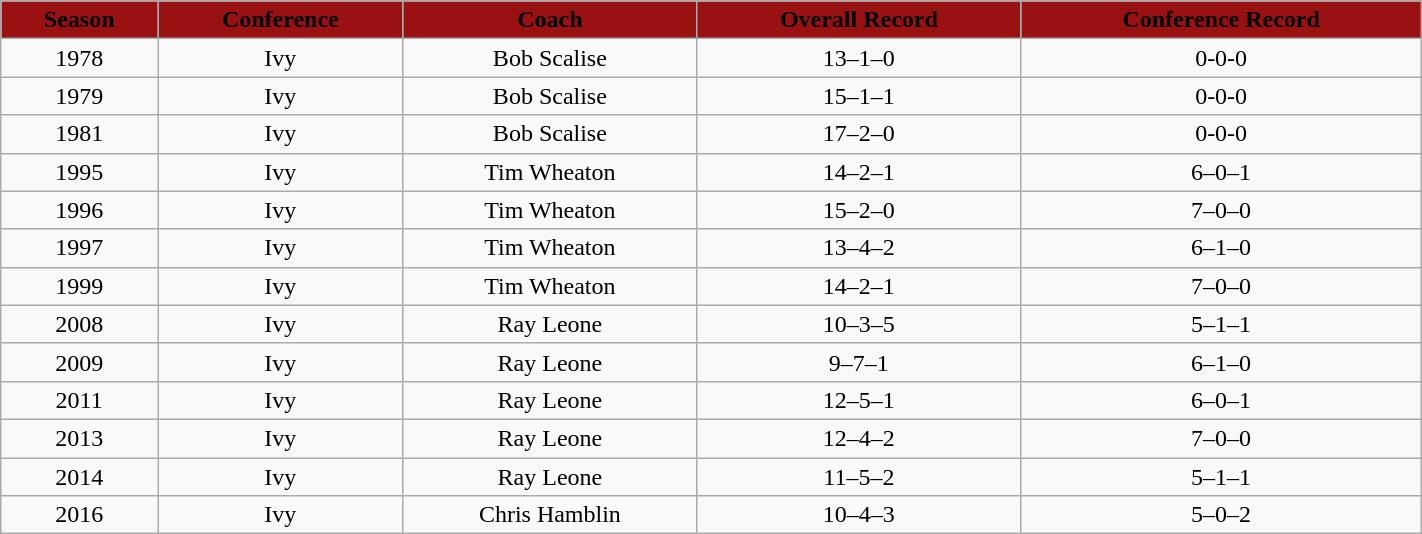<table class="wikitable" style="width:75%;">
<tr>
<th style="background:#991111;"><span>Season</span></th>
<th style="background:#991111;"><span>Conference</span></th>
<th style="background:#991111;"><span>Coach</span></th>
<th style="background:#991111;"><span>Overall Record</span></th>
<th style="background:#991111;"><span>Conference Record</span></th>
</tr>
<tr style="text-align:center;">
<td>1978</td>
<td>Ivy</td>
<td>Bob Scalise</td>
<td>13–1–0</td>
<td>0-0-0</td>
</tr>
<tr style="text-align:center;">
<td>1979</td>
<td>Ivy</td>
<td>Bob Scalise</td>
<td>15–1–1</td>
<td>0-0-0</td>
</tr>
<tr style="text-align:center;">
<td>1981</td>
<td>Ivy</td>
<td>Bob Scalise</td>
<td>17–2–0</td>
<td>0-0-0</td>
</tr>
<tr style="text-align:center;">
<td>1995</td>
<td>Ivy</td>
<td>Tim Wheaton</td>
<td>14–2–1</td>
<td>6–0–1</td>
</tr>
<tr style="text-align:center;">
<td>1996</td>
<td>Ivy</td>
<td>Tim Wheaton</td>
<td>15–2–0</td>
<td>7–0–0</td>
</tr>
<tr style="text-align:center;">
<td>1997</td>
<td>Ivy</td>
<td>Tim Wheaton</td>
<td>13–4–2</td>
<td>6–1–0</td>
</tr>
<tr style="text-align:center;">
<td>1999</td>
<td>Ivy</td>
<td>Tim Wheaton</td>
<td>14–2–1</td>
<td>7–0–0</td>
</tr>
<tr style="text-align:center;">
<td>2008</td>
<td>Ivy</td>
<td>Ray Leone</td>
<td>10–3–5</td>
<td>5–1–1</td>
</tr>
<tr style="text-align:center;">
<td>2009</td>
<td>Ivy</td>
<td>Ray Leone</td>
<td>9–7–1</td>
<td>6–1–0</td>
</tr>
<tr style="text-align:center;">
<td>2011</td>
<td>Ivy</td>
<td>Ray Leone</td>
<td>12–5–1</td>
<td>6–0–1</td>
</tr>
<tr style="text-align:center;">
<td>2013</td>
<td>Ivy</td>
<td>Ray Leone</td>
<td>12–4–2</td>
<td>7–0–0</td>
</tr>
<tr style="text-align:center;">
<td>2014</td>
<td>Ivy</td>
<td>Ray Leone</td>
<td>11–5–2</td>
<td>5–1–1</td>
</tr>
<tr style="text-align:center;">
<td>2016</td>
<td>Ivy</td>
<td>Chris Hamblin</td>
<td>10–4–3</td>
<td>5–0–2</td>
</tr>
</table>
